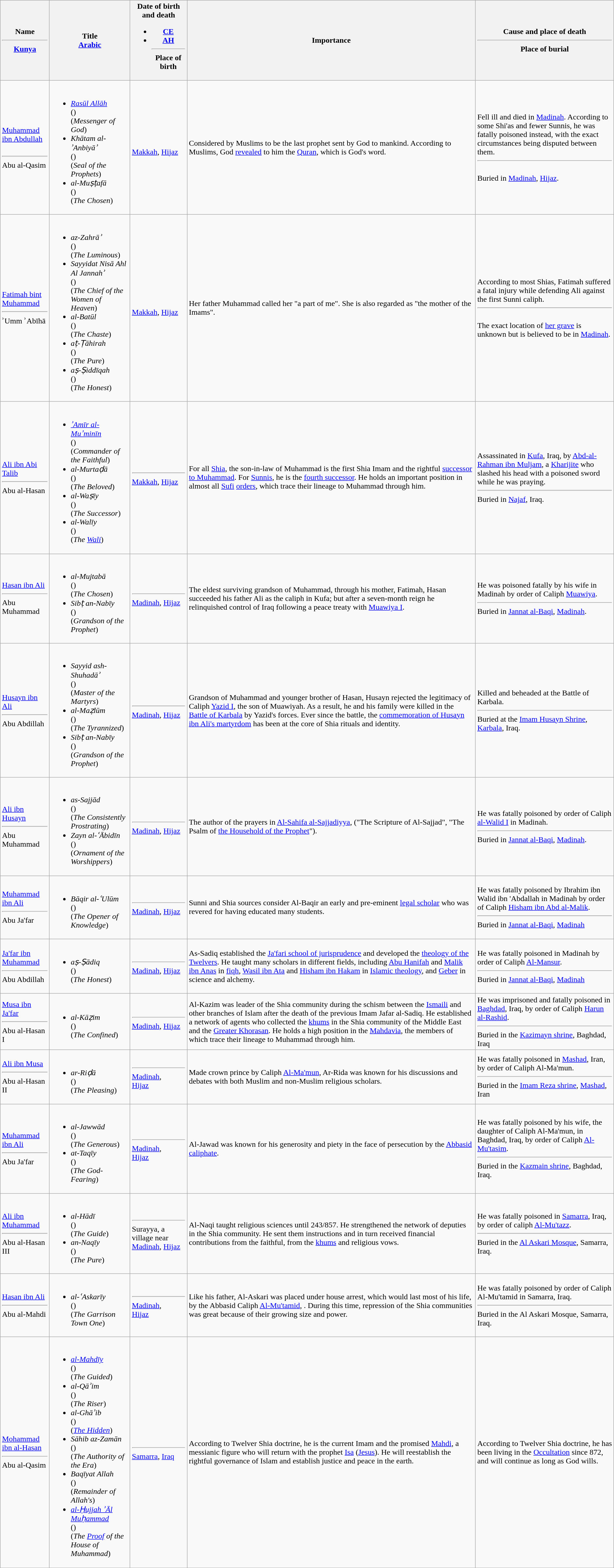<table class="wikitable plainrowheaders" style="margin-right: 0;">
<tr>
<th scope="col">Name<hr><a href='#'>Kunya</a></th>
<th scope="col">Title<br><a href='#'>Arabic</a></th>
<th scope="col">Date of birth and death<br><ul><li><a href='#'>CE</a></li><li><a href='#'>AH</a> <hr> Place of birth</li></ul></th>
<th scope="col">Importance</th>
<th scope="col">Cause and place of death <hr>Place of burial</th>
</tr>
<tr>
<td><a href='#'>Muhammad ibn Abdullah</a><br><br><hr>Abu al-Qasim<br></td>
<td><br><ul><li><em><a href='#'>Rasūl Allāh</a></em><br>()<br>(<em>Messenger of God</em>)</li><li><em>Khātam al-ʾAnbiyāʾ</em><br>()<br>(<em>Seal of the Prophets</em>)</li><li><em>al-Muṣṭafā</em><br>()<br>(<em>The Chosen</em>)</li></ul></td>
<td><br><a href='#'>Makkah</a>, <a href='#'>Hijaz</a></td>
<td>Considered by Muslims to be the last prophet sent by God to mankind. According to Muslims, God <a href='#'>revealed</a> to him the <a href='#'>Quran</a>, which is God's word.</td>
<td>Fell ill and died in <a href='#'>Madinah</a>. According to some Shi'as and fewer Sunnis, he was fatally poisoned instead, with the exact circumstances being disputed between them. <hr><br>Buried in <a href='#'>Madinah</a>, <a href='#'>Hijaz</a>.</td>
</tr>
<tr>
<td><a href='#'>Fatimah bint Muhammad</a><br><hr>ʾUmm ʾAbīhā<br></td>
<td><br><ul><li><em>az-Zahrāʾ</em><br>()<br>(<em>The Luminous</em>)</li><li><em>Sayyidat Nisā Ahl Al Jannahʾ</em><br>()<br>(<em>The Chief of the Women of Heaven</em>)</li><li><em>al-Batūl</em><br>()<br>(<em>The Chaste</em>)</li><li><em>aṭ-Ṭāhirah</em><br>()<br>(<em>The Pure</em>)</li><li><em>aṣ-Ṣiddīqah</em><br>()<br>(<em>The Honest</em>)</li></ul></td>
<td><br><a href='#'>Makkah</a>, <a href='#'>Hijaz</a></td>
<td>Her father Muhammad called her "a part of me". She is also regarded as "the mother of the Imams".</td>
<td>According to most Shias, Fatimah suffered a fatal injury while defending Ali against the first Sunni caliph. <hr><br>The exact location of <a href='#'>her grave</a> is unknown but is believed to be in <a href='#'>Madinah</a>.</td>
</tr>
<tr>
<td><a href='#'>Ali ibn Abi Talib</a><br><hr>Abu al-Hasan<br></td>
<td><br><ul><li><em><a href='#'>ʾAmīr al-Muʾminīn</a></em><br>()<br>(<em>Commander of the Faithful</em>)</li><li><em>al-Murtaḍā</em><br>()<br>(<em>The Beloved</em>)</li><li><em>al-Waṣīy</em><br>()<br>(<em>The Successor</em>)</li><li><em>al-Walīy</em><br>()<br>(<em>The <a href='#'>Wali</a></em>)</li></ul></td>
<td> <hr><a href='#'>Makkah</a>, <a href='#'>Hijaz</a></td>
<td>For all <a href='#'>Shia</a>, the son-in-law of Muhammad is the first Shia Imam and the rightful <a href='#'>successor to Muhammad</a>. For <a href='#'>Sunnis</a>, he is the <a href='#'>fourth successor</a>. He holds an important position in almost all <a href='#'>Sufi</a> <a href='#'>orders</a>, which trace their lineage to Muhammad through him.</td>
<td>Assassinated in <a href='#'>Kufa</a>, Iraq, by <a href='#'>Abd-al-Rahman ibn Muljam</a>, a <a href='#'>Kharijite</a> who slashed his head with a poisoned sword while he was praying.<hr>Buried in <a href='#'>Najaf</a>, Iraq.</td>
</tr>
<tr>
<td><a href='#'>Hasan ibn Ali</a><br><hr>Abu Muhammad<br></td>
<td><br><ul><li><em>al-Mujtabā</em><br>()<br>(<em>The Chosen</em>)</li><li><em>Sibṭ an-Nabīy</em><br>()<br>(<em>Grandson of the Prophet</em>)</li></ul></td>
<td> <hr><a href='#'>Madinah</a>, <a href='#'>Hijaz</a></td>
<td>The eldest surviving grandson of Muhammad, through his mother, Fatimah, Hasan succeeded his father Ali as the caliph in Kufa; but after a seven-month reign he relinquished control of Iraq following a peace treaty with <a href='#'>Muawiya I</a>.</td>
<td>He was poisoned fatally by his wife in Madinah by order of Caliph <a href='#'>Muawiya</a>.<hr> Buried in <a href='#'>Jannat al-Baqi</a>, <a href='#'>Madinah</a>.</td>
</tr>
<tr>
<td><a href='#'>Husayn ibn Ali</a><br><hr>Abu Abdillah<br></td>
<td><br><ul><li><em>Sayyid ash-Shuhadāʾ</em><br>()<br>(<em>Master of the Martyrs</em>)</li><li><em>al-Maẓlūm</em><br>()<br>(<em>The Tyrannized</em>)</li><li><em>Sibṭ an-Nabīy</em><br>()<br>(<em>Grandson of the Prophet</em>)</li></ul></td>
<td> <hr><a href='#'>Madinah</a>, <a href='#'>Hijaz</a></td>
<td>Grandson of Muhammad and younger brother of Hasan, Husayn rejected the legitimacy of Caliph <a href='#'>Yazid I</a>, the son of Muawiyah. As a result, he and his family were killed in the <a href='#'>Battle of Karbala</a> by Yazid's forces. Ever since the battle, the <a href='#'>commemoration of Husayn ibn Ali's martyrdom</a> has been at the core of Shia rituals and identity.</td>
<td>Killed and beheaded at the Battle of Karbala.<hr> Buried at the <a href='#'>Imam Husayn Shrine</a>, <a href='#'>Karbala</a>, Iraq.</td>
</tr>
<tr>
<td><a href='#'>Ali ibn Husayn</a><br><hr>Abu Muhammad<br></td>
<td><br><ul><li><em>as-Sajjād</em><br>()<br>(<em>The Consistently Prostrating</em>)</li><li><em>Zayn al-ʿĀbidīn</em><br>()<br>(<em>Ornament of the Worshippers</em>)</li></ul></td>
<td> <hr><a href='#'>Madinah</a>, <a href='#'>Hijaz</a></td>
<td>The author of the prayers in <a href='#'>Al-Sahifa al-Sajjadiyya</a>, ("The Scripture of Al-Sajjad", "The Psalm of <a href='#'>the Household of the Prophet</a>").</td>
<td>He was fatally poisoned by order of Caliph <a href='#'>al-Walid I</a> in Madinah.<hr> Buried in <a href='#'>Jannat al-Baqi</a>, <a href='#'>Madinah</a>.</td>
</tr>
<tr>
<td><a href='#'>Muhammad ibn Ali</a><br><hr>Abu Ja'far<br></td>
<td><br><ul><li><em>Bāqir al-ʿUlūm</em><br>()<br>(<em>The Opener of Knowledge</em>)</li></ul></td>
<td> <hr><a href='#'>Madinah</a>, <a href='#'>Hijaz</a></td>
<td>Sunni and Shia sources consider Al-Baqir an early and pre-eminent <a href='#'>legal scholar</a> who was revered for having educated many students.</td>
<td>He was fatally poisoned by Ibrahim ibn Walid ibn 'Abdallah in Madinah by order of Caliph <a href='#'>Hisham ibn Abd al-Malik</a>. <hr>Buried in <a href='#'>Jannat al-Baqi</a>, <a href='#'>Madinah</a></td>
</tr>
<tr>
<td><a href='#'>Ja'far ibn Muhammad</a><br><hr>Abu Abdillah<br></td>
<td><br><ul><li><em>aṣ-Ṣādiq</em><br>()<br>(<em>The Honest</em>)</li></ul></td>
<td> <hr><a href='#'>Madinah</a>, <a href='#'>Hijaz</a></td>
<td>As-Sadiq established the <a href='#'>Ja'fari school of jurisprudence</a> and developed the <a href='#'>theology of the Twelvers</a>. He taught many scholars in different fields, including <a href='#'>Abu Hanifah</a> and <a href='#'>Malik ibn Anas</a> in <a href='#'>fiqh</a>, <a href='#'>Wasil ibn Ata</a> and <a href='#'>Hisham ibn Hakam</a> in <a href='#'>Islamic theology</a>, and <a href='#'>Geber</a> in science and alchemy.</td>
<td>He was fatally poisoned in Madinah by order of Caliph <a href='#'>Al-Mansur</a>.<hr> Buried in <a href='#'>Jannat al-Baqi</a>, <a href='#'>Madinah</a></td>
</tr>
<tr>
<td><a href='#'>Musa ibn Ja'far</a><br><hr>Abu al-Hasan I<br></td>
<td><br><ul><li><em>al-Kāẓim</em><br>()<br>(<em>The Confined</em>)</li></ul></td>
<td> <hr><a href='#'>Madinah</a>, <a href='#'>Hijaz</a></td>
<td>Al-Kazim was leader of the Shia community during the schism between the <a href='#'>Ismaili</a> and other branches of Islam after the death of the previous Imam Jafar al-Sadiq. He established a network of agents who collected the <a href='#'>khums</a> in the Shia community of the Middle East and the <a href='#'>Greater Khorasan</a>. He holds a high position in the <a href='#'>Mahdavia</a>, the members of which trace their lineage to Muhammad through him.</td>
<td>He was imprisoned and fatally poisoned in <a href='#'>Baghdad</a>, Iraq, by order of Caliph <a href='#'>Harun al-Rashid</a>. <hr> Buried in the <a href='#'>Kazimayn shrine</a>, Baghdad, Iraq</td>
</tr>
<tr>
<td><a href='#'>Ali ibn Musa</a><br><hr>Abu al-Hasan II<br></td>
<td><br><ul><li><em>ar-Riḍā</em><br>()<br>(<em>The Pleasing</em>)</li></ul></td>
<td> <hr><a href='#'>Madinah</a>,<br> <a href='#'>Hijaz</a></td>
<td>Made crown prince by Caliph <a href='#'>Al-Ma'mun</a>, Ar-Rida was known for his discussions and debates with both Muslim and non-Muslim religious scholars.</td>
<td>He was fatally poisoned in <a href='#'>Mashad</a>, Iran, by order of Caliph Al-Ma'mun. <hr> Buried in the <a href='#'>Imam Reza shrine</a>, <a href='#'>Mashad</a>, Iran</td>
</tr>
<tr>
<td><a href='#'>Muhammad ibn Ali</a><br><hr>Abu Ja'far<br></td>
<td><br><ul><li><em>al-Jawwād</em><br>()<br>(<em>The Generous</em>)</li><li><em>at-Taqīy</em><br>()<br>(<em>The God-Fearing</em>)</li></ul></td>
<td> <hr><a href='#'>Madinah</a>,<br> <a href='#'>Hijaz</a></td>
<td>Al-Jawad was known for his generosity and piety in the face of persecution by the <a href='#'>Abbasid caliphate</a>.</td>
<td>He was fatally poisoned by his wife, the daughter of Caliph Al-Ma'mun, in Baghdad, Iraq, by order of Caliph <a href='#'>Al-Mu'tasim</a>.<hr> Buried in the <a href='#'>Kazmain shrine</a>, Baghdad, Iraq.</td>
</tr>
<tr>
<td><a href='#'>Ali ibn Muhammad</a><br><hr>Abu al-Hasan III<br></td>
<td><br><ul><li><em>al-Hādī</em><br>()<br>(<em>The Guide</em>)</li><li><em>an-Naqīy</em><br>()<br>(<em>The Pure</em>)</li></ul></td>
<td> <hr>Surayya, a village near <a href='#'>Madinah</a>, <a href='#'>Hijaz</a></td>
<td>Al-Naqi taught religious sciences until 243/857. He strengthened the network of deputies in the Shia community. He sent them instructions and in turn received financial contributions from the faithful, from the <a href='#'>khums</a> and religious vows.</td>
<td>He was fatally poisoned in <a href='#'>Samarra</a>, Iraq, by order of caliph <a href='#'>Al-Mu'tazz</a>. <hr> Buried in the <a href='#'>Al Askari Mosque</a>, Samarra, Iraq.</td>
</tr>
<tr>
<td><a href='#'>Hasan ibn Ali</a><br><hr>Abu al-Mahdi<br></td>
<td><br><ul><li><em>al-ʿAskarīy</em><br>()<br>(<em>The Garrison Town One</em>)</li></ul></td>
<td> <hr><a href='#'>Madinah</a>,<br> <a href='#'>Hijaz</a></td>
<td>Like his father, Al-Askari was placed under house arrest, which would last most of his life, by the Abbasid Caliph <a href='#'>Al-Mu'tamid</a>, . During this time, repression of the Shia communities was great because of their growing size and power.</td>
<td>He was fatally poisoned by order of Caliph Al-Mu'tamid in Samarra, Iraq.<hr> Buried in the Al Askari Mosque, Samarra, Iraq.</td>
</tr>
<tr>
<td><a href='#'>Mohammad ibn al-Hasan</a><br><hr>Abu al-Qasim<br></td>
<td><br><ul><li><em><a href='#'>al-Mahdīy</a></em><br>()<br>(<em>The Guided</em>)</li><li><em>al-Qāʾim</em><br>()<br>(<em>The Riser</em>)</li><li><em>al-Ghāʾib</em><br>()<br>(<em><a href='#'>The Hidden</a></em>)</li><li><em>Sāhib az-Zamān</em><br>()<br>(<em>The Authority of the Era</em>)</li><li><em>Baqīyat Allah</em><br>()<br>(<em>Remainder of Allah's</em>)</li><li><em><a href='#'>al-Ḥujjah ʾĀl Muḥammad</a></em><br>()<br>(<em>The <a href='#'>Proof</a> of the House of Muhammad</em>)</li></ul></td>
<td> <hr><a href='#'>Samarra</a>, <a href='#'>Iraq</a></td>
<td>According to Twelver Shia doctrine, he is the current Imam and the promised <a href='#'>Mahdi</a>, a messianic figure who will return with the prophet <a href='#'>Isa</a> (<a href='#'>Jesus</a>). He will reestablish the rightful governance of Islam and establish justice and peace in the earth.</td>
<td>According to Twelver Shia doctrine, he has been living in the <a href='#'>Occultation</a> since 872, and will continue as long as God wills.</td>
</tr>
</table>
